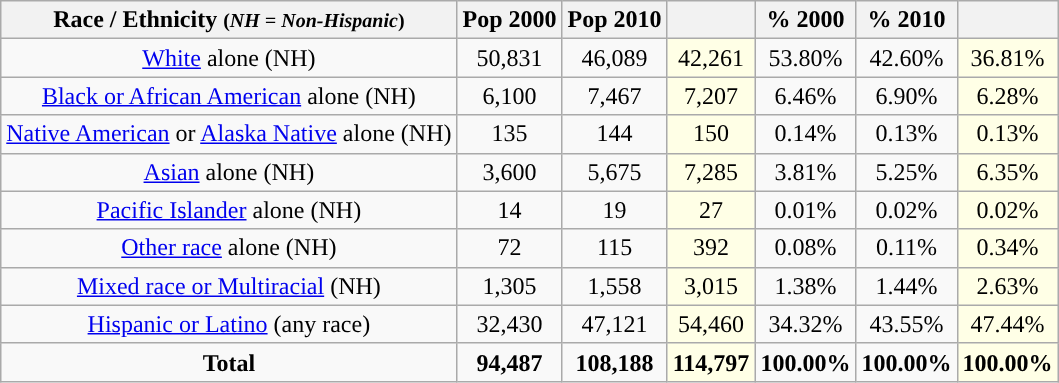<table class="wikitable" style="text-align:center;">
<tr>
<th>Race / Ethnicity <small>(<em>NH = Non-Hispanic</em>)</small></th>
<th>Pop 2000</th>
<th>Pop 2010</th>
<th></th>
<th>% 2000</th>
<th>% 2010</th>
<th></th>
</tr>
<tr>
<td><a href='#'>White</a> alone (NH)</td>
<td>50,831</td>
<td>46,089</td>
<td style='background: #ffffe6;'>42,261</td>
<td>53.80%</td>
<td>42.60%</td>
<td style='background: #ffffe6;'>36.81%</td>
</tr>
<tr>
<td><a href='#'>Black or African American</a> alone (NH)</td>
<td>6,100</td>
<td>7,467</td>
<td style='background: #ffffe6;'>7,207</td>
<td>6.46%</td>
<td>6.90%</td>
<td style='background: #ffffe6;'>6.28%</td>
</tr>
<tr>
<td><a href='#'>Native American</a> or <a href='#'>Alaska Native</a> alone (NH)</td>
<td>135</td>
<td>144</td>
<td style='background: #ffffe6;'>150</td>
<td>0.14%</td>
<td>0.13%</td>
<td style='background: #ffffe6;'>0.13%</td>
</tr>
<tr>
<td><a href='#'>Asian</a> alone (NH)</td>
<td>3,600</td>
<td>5,675</td>
<td style='background: #ffffe6;'>7,285</td>
<td>3.81%</td>
<td>5.25%</td>
<td style='background: #ffffe6;'>6.35%</td>
</tr>
<tr>
<td><a href='#'>Pacific Islander</a> alone (NH)</td>
<td>14</td>
<td>19</td>
<td style='background: #ffffe6;'>27</td>
<td>0.01%</td>
<td>0.02%</td>
<td style='background: #ffffe6;'>0.02%</td>
</tr>
<tr>
<td><a href='#'>Other race</a> alone (NH)</td>
<td>72</td>
<td>115</td>
<td style='background: #ffffe6;'>392</td>
<td>0.08%</td>
<td>0.11%</td>
<td style='background: #ffffe6;'>0.34%</td>
</tr>
<tr>
<td><a href='#'>Mixed race or Multiracial</a> (NH)</td>
<td>1,305</td>
<td>1,558</td>
<td style='background: #ffffe6;'>3,015</td>
<td>1.38%</td>
<td>1.44%</td>
<td style='background: #ffffe6;'>2.63%</td>
</tr>
<tr>
<td><a href='#'>Hispanic or Latino</a> (any race)</td>
<td>32,430</td>
<td>47,121</td>
<td style='background: #ffffe6;'>54,460</td>
<td>34.32%</td>
<td>43.55%</td>
<td style='background: #ffffe6;'>47.44%</td>
</tr>
<tr>
<td><strong>Total</strong></td>
<td><strong>94,487</strong></td>
<td><strong>108,188</strong></td>
<td style='background: #ffffe6;'><strong>114,797</strong></td>
<td><strong>100.00%</strong></td>
<td><strong>100.00%</strong></td>
<td style='background: #ffffe6;'><strong>100.00%</strong></td>
</tr>
</table>
